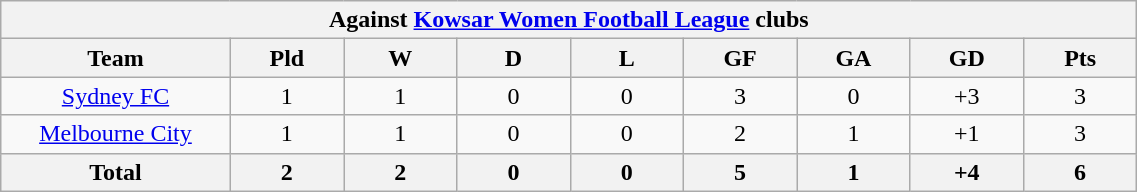<table class="wikitable" width="60%" style="text-align:center">
<tr>
<th colspan="9">Against <a href='#'>Kowsar Women Football League</a> clubs</th>
</tr>
<tr>
<th width="10%">Team</th>
<th width="5%">Pld</th>
<th width="5%">W</th>
<th width="5%">D</th>
<th width="5%">L</th>
<th width="5%">GF</th>
<th width="5%">GA</th>
<th width="5%">GD</th>
<th width="5%">Pts</th>
</tr>
<tr>
<td><a href='#'>Sydney FC</a></td>
<td>1</td>
<td>1</td>
<td>0</td>
<td>0</td>
<td>3</td>
<td>0</td>
<td>+3</td>
<td>3</td>
</tr>
<tr>
<td><a href='#'>Melbourne City</a></td>
<td>1</td>
<td>1</td>
<td>0</td>
<td>0</td>
<td>2</td>
<td>1</td>
<td>+1</td>
<td>3</td>
</tr>
<tr>
<th>Total</th>
<th>2</th>
<th>2</th>
<th>0</th>
<th>0</th>
<th>5</th>
<th>1</th>
<th>+4</th>
<th>6</th>
</tr>
</table>
